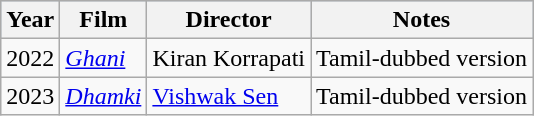<table class="wikitable">
<tr style="text-align:center; background:LightSteelBlue; width:60%;">
<th>Year</th>
<th>Film</th>
<th>Director</th>
<th>Notes</th>
</tr>
<tr>
<td rowspan="1">2022</td>
<td><em><a href='#'>Ghani</a></em></td>
<td>Kiran Korrapati</td>
<td>Tamil-dubbed version</td>
</tr>
<tr>
<td>2023</td>
<td><em><a href='#'>Dhamki</a></em></td>
<td><a href='#'>Vishwak Sen</a></td>
<td>Tamil-dubbed version</td>
</tr>
</table>
